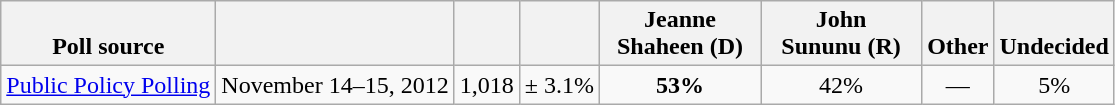<table class="wikitable" style="text-align:center">
<tr valign= bottom>
<th>Poll source</th>
<th></th>
<th></th>
<th></th>
<th style="width:100px;">Jeanne<br>Shaheen (D)</th>
<th style="width:100px;">John<br>Sununu (R)</th>
<th>Other</th>
<th>Undecided</th>
</tr>
<tr>
<td align=left><a href='#'>Public Policy Polling</a></td>
<td>November 14–15, 2012</td>
<td>1,018</td>
<td>± 3.1%</td>
<td><strong>53%</strong></td>
<td>42%</td>
<td>—</td>
<td>5%</td>
</tr>
</table>
